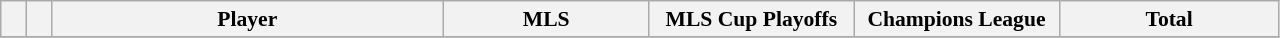<table class="wikitable sortable" style="font-size: 90%; text-align: center;">
<tr>
<th width=10></th>
<th width=10></th>
<th width=255>Player</th>
<th width=130>MLS</th>
<th width=130>MLS Cup Playoffs</th>
<th width=130>Champions League</th>
<th width=140>Total</th>
</tr>
<tr>
</tr>
</table>
